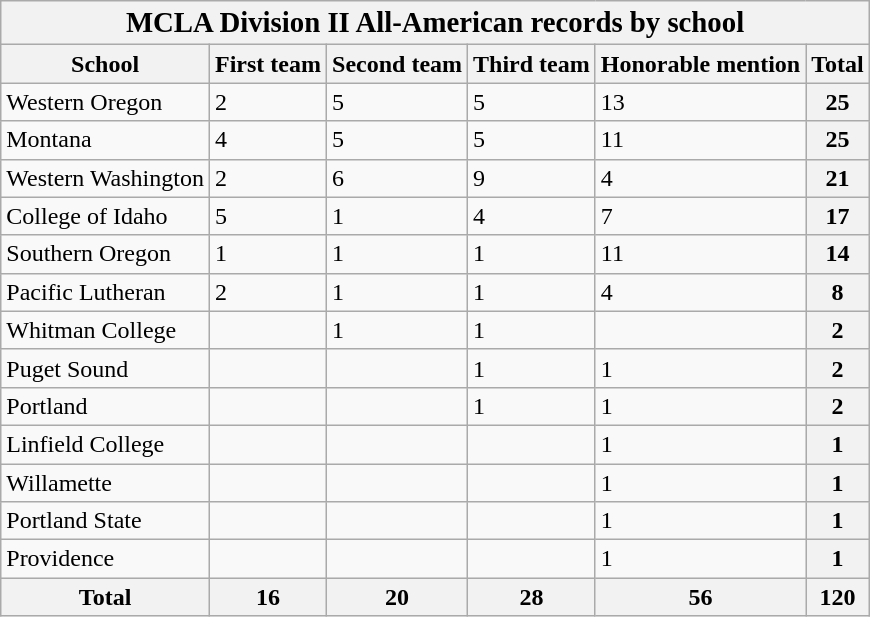<table class="wikitable sortable mw-collapsible mw-collapsed">
<tr>
<th colspan="6"><big>MCLA Division II All-American records by school</big></th>
</tr>
<tr>
<th>School</th>
<th>First team</th>
<th>Second team</th>
<th>Third team</th>
<th>Honorable mention</th>
<th>Total</th>
</tr>
<tr>
<td>Western Oregon</td>
<td>2</td>
<td>5</td>
<td>5</td>
<td>13</td>
<th>25</th>
</tr>
<tr>
<td>Montana</td>
<td>4</td>
<td>5</td>
<td>5</td>
<td>11</td>
<th>25</th>
</tr>
<tr>
<td>Western Washington</td>
<td>2</td>
<td>6</td>
<td>9</td>
<td>4</td>
<th>21</th>
</tr>
<tr>
<td>College of Idaho</td>
<td>5</td>
<td>1</td>
<td>4</td>
<td>7</td>
<th>17</th>
</tr>
<tr>
<td>Southern Oregon</td>
<td>1</td>
<td>1</td>
<td>1</td>
<td>11</td>
<th>14</th>
</tr>
<tr>
<td>Pacific Lutheran</td>
<td>2</td>
<td>1</td>
<td>1</td>
<td>4</td>
<th>8</th>
</tr>
<tr>
<td>Whitman College</td>
<td></td>
<td>1</td>
<td>1</td>
<td></td>
<th>2</th>
</tr>
<tr>
<td>Puget Sound</td>
<td></td>
<td></td>
<td>1</td>
<td>1</td>
<th>2</th>
</tr>
<tr>
<td>Portland</td>
<td></td>
<td></td>
<td>1</td>
<td>1</td>
<th>2</th>
</tr>
<tr>
<td>Linfield College</td>
<td></td>
<td></td>
<td></td>
<td>1</td>
<th>1</th>
</tr>
<tr>
<td>Willamette</td>
<td></td>
<td></td>
<td></td>
<td>1</td>
<th>1</th>
</tr>
<tr>
<td>Portland State</td>
<td></td>
<td></td>
<td></td>
<td>1</td>
<th>1</th>
</tr>
<tr>
<td>Providence</td>
<td></td>
<td></td>
<td></td>
<td>1</td>
<th>1</th>
</tr>
<tr>
<th>Total</th>
<th>16</th>
<th>20</th>
<th>28</th>
<th>56</th>
<th>120</th>
</tr>
</table>
